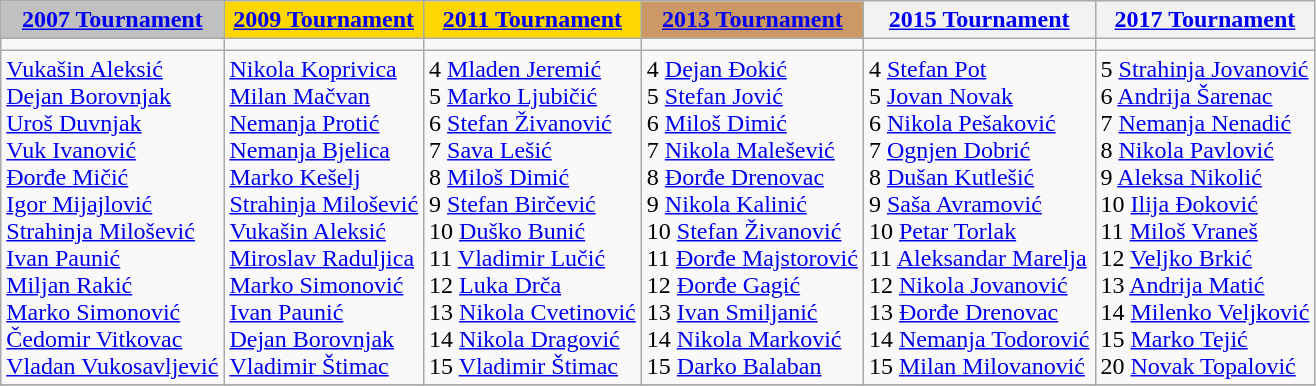<table class="wikitable">
<tr>
<th style="background:silver;"><a href='#'>2007 Tournament</a></th>
<th style="background:gold;"><a href='#'>2009 Tournament</a></th>
<th style="background:gold;"><a href='#'>2011 Tournament</a></th>
<th style="background:#cc9966;"><a href='#'>2013 Tournament</a></th>
<th><a href='#'>2015 Tournament</a></th>
<th><a href='#'>2017 Tournament</a></th>
</tr>
<tr style="text-align:center;">
<td></td>
<td></td>
<td></td>
<td></td>
<td></td>
<td></td>
</tr>
<tr>
<td valign=top><a href='#'>Vukašin Aleksić</a><br><a href='#'>Dejan Borovnjak</a><br><a href='#'>Uroš Duvnjak</a><br><a href='#'>Vuk Ivanović</a><br><a href='#'>Đorđe Mičić</a><br><a href='#'>Igor Mijajlović</a><br><a href='#'>Strahinja Milošević</a><br><a href='#'>Ivan Paunić</a><br><a href='#'>Miljan Rakić</a><br><a href='#'>Marko Simonović</a><br><a href='#'>Čedomir Vitkovac</a><br><a href='#'>Vladan Vukosavljević</a></td>
<td valign=top><a href='#'>Nikola Koprivica</a><br><a href='#'>Milan Mačvan</a><br><a href='#'>Nemanja Protić</a><br><a href='#'>Nemanja Bjelica</a><br><a href='#'>Marko Kešelj</a><br><a href='#'>Strahinja Milošević</a><br><a href='#'>Vukašin Aleksić</a><br><a href='#'>Miroslav Raduljica</a><br><a href='#'>Marko Simonović</a><br><a href='#'>Ivan Paunić</a><br><a href='#'>Dejan Borovnjak</a><br><a href='#'>Vladimir Štimac</a></td>
<td valign=top>4 <a href='#'>Mladen Jeremić</a><br>5 <a href='#'>Marko Ljubičić</a><br>6 <a href='#'>Stefan Živanović</a><br>7 <a href='#'>Sava Lešić</a><br>8 <a href='#'>Miloš Dimić</a><br>9 <a href='#'>Stefan Birčević</a><br>10 <a href='#'>Duško Bunić</a><br>11 <a href='#'>Vladimir Lučić</a><br>12 <a href='#'>Luka Drča</a><br>13 <a href='#'>Nikola Cvetinović</a><br>14 <a href='#'>Nikola Dragović</a><br>15 <a href='#'>Vladimir Štimac</a></td>
<td valign=top>4 <a href='#'>Dejan Đokić</a><br>5 <a href='#'>Stefan Jović</a><br>6 <a href='#'>Miloš Dimić</a><br>7 <a href='#'>Nikola Malešević</a><br>8 <a href='#'>Đorđe Drenovac</a><br>9 <a href='#'>Nikola Kalinić</a><br>10 <a href='#'>Stefan Živanović</a><br>11 <a href='#'>Đorđe Majstorović</a><br>12 <a href='#'>Đorđe Gagić</a><br>13 <a href='#'>Ivan Smiljanić</a><br>14 <a href='#'>Nikola Marković</a><br>15 <a href='#'>Darko Balaban</a></td>
<td valign=top>4 <a href='#'>Stefan Pot</a><br>5 <a href='#'>Jovan Novak</a><br>6 <a href='#'>Nikola Pešaković</a><br>7 <a href='#'>Ognjen Dobrić</a><br>8 <a href='#'>Dušan Kutlešić</a> <br>9 <a href='#'>Saša Avramović</a><br>10 <a href='#'>Petar Torlak</a><br>11 <a href='#'>Aleksandar Marelja</a><br>12 <a href='#'>Nikola Jovanović</a><br>13 <a href='#'>Đorđe Drenovac</a><br>14 <a href='#'>Nemanja Todorović</a><br>15 <a href='#'>Milan Milovanović</a></td>
<td valign=top>5 <a href='#'>Strahinja Jovanović</a><br>6 <a href='#'>Andrija Šarenac</a><br>7 <a href='#'>Nemanja Nenadić</a><br>8 <a href='#'>Nikola Pavlović</a><br>9 <a href='#'>Aleksa Nikolić</a><br>10 <a href='#'>Ilija Đoković</a><br>11 <a href='#'>Miloš Vraneš</a><br>12 <a href='#'>Veljko Brkić</a><br>13 <a href='#'>Andrija Matić</a><br>14 <a href='#'>Milenko Veljković</a><br>15 <a href='#'>Marko Tejić</a><br>20 <a href='#'>Novak Topalović</a></td>
</tr>
<tr>
</tr>
</table>
